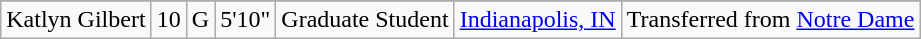<table class="wikitable sortable" style="text-align: center">
<tr align=center>
</tr>
<tr>
<td>Katlyn Gilbert</td>
<td>10</td>
<td>G</td>
<td>5'10"</td>
<td>Graduate Student</td>
<td><a href='#'>Indianapolis, IN</a></td>
<td>Transferred from <a href='#'>Notre Dame</a></td>
</tr>
</table>
